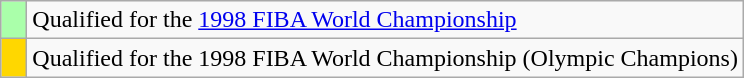<table class="wikitable">
<tr>
<td width=10px bgcolor="#aaffaa"></td>
<td>Qualified for the <a href='#'>1998 FIBA World Championship</a></td>
</tr>
<tr>
<td width=10px bgcolor="gold"></td>
<td>Qualified for the 1998 FIBA World Championship (Olympic Champions)</td>
</tr>
</table>
